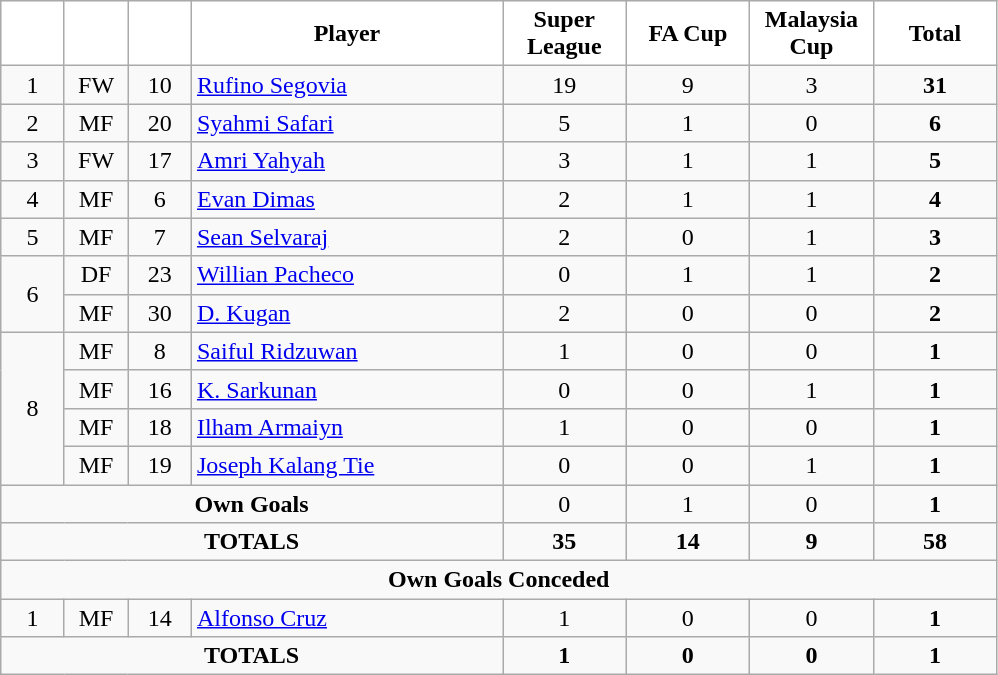<table class="wikitable" style="text-align:center;">
<tr>
<th style="background:white; color:black; width:35px;"></th>
<th style="background:white; color:black; width:35px;"></th>
<th style="background:white; color:black; width:35px;"></th>
<th style="background:white; color:black; width:200px;">Player</th>
<th style="background:white; color:black; width:75px;">Super League</th>
<th style="background:white; color:black; width:75px;">FA Cup</th>
<th style="background:white; color:black; width:75px;">Malaysia Cup</th>
<th style="background:white; color:black; width:75px;">Total</th>
</tr>
<tr>
<td>1</td>
<td>FW</td>
<td>10</td>
<td align=left> <a href='#'>Rufino Segovia</a></td>
<td>19</td>
<td>9</td>
<td>3</td>
<td><strong>31</strong></td>
</tr>
<tr>
<td>2</td>
<td>MF</td>
<td>20</td>
<td align=left> <a href='#'>Syahmi Safari</a></td>
<td>5</td>
<td>1</td>
<td>0</td>
<td><strong>6</strong></td>
</tr>
<tr>
<td>3</td>
<td>FW</td>
<td>17</td>
<td align=left> <a href='#'>Amri Yahyah</a></td>
<td>3</td>
<td>1</td>
<td>1</td>
<td><strong>5</strong></td>
</tr>
<tr>
<td>4</td>
<td>MF</td>
<td>6</td>
<td align=left> <a href='#'>Evan Dimas</a></td>
<td>2</td>
<td>1</td>
<td>1</td>
<td><strong>4</strong></td>
</tr>
<tr>
<td>5</td>
<td>MF</td>
<td>7</td>
<td align=left> <a href='#'>Sean Selvaraj</a></td>
<td>2</td>
<td>0</td>
<td>1</td>
<td><strong>3</strong></td>
</tr>
<tr>
<td rowspan=2>6</td>
<td>DF</td>
<td>23</td>
<td align=left> <a href='#'>Willian Pacheco</a></td>
<td>0</td>
<td>1</td>
<td>1</td>
<td><strong>2</strong></td>
</tr>
<tr>
<td>MF</td>
<td>30</td>
<td align=left> <a href='#'>D. Kugan</a></td>
<td>2</td>
<td>0</td>
<td>0</td>
<td><strong>2</strong></td>
</tr>
<tr>
<td rowspan="4">8</td>
<td>MF</td>
<td>8</td>
<td align=left> <a href='#'>Saiful Ridzuwan</a></td>
<td>1</td>
<td>0</td>
<td>0</td>
<td><strong>1</strong></td>
</tr>
<tr>
<td>MF</td>
<td>16</td>
<td align=left> <a href='#'>K. Sarkunan</a></td>
<td>0</td>
<td>0</td>
<td>1</td>
<td><strong>1</strong></td>
</tr>
<tr>
<td>MF</td>
<td>18</td>
<td align=left> <a href='#'>Ilham Armaiyn</a></td>
<td>1</td>
<td>0</td>
<td>0</td>
<td><strong>1</strong></td>
</tr>
<tr>
<td>MF</td>
<td>19</td>
<td align=left> <a href='#'>Joseph Kalang Tie</a></td>
<td>0</td>
<td>0</td>
<td>1</td>
<td><strong>1</strong></td>
</tr>
<tr>
<td colspan="4"><strong>Own Goals</strong></td>
<td>0</td>
<td>1</td>
<td>0</td>
<td><strong>1</strong></td>
</tr>
<tr>
<td colspan="4"><strong>TOTALS</strong></td>
<td><strong>35</strong></td>
<td><strong>14</strong></td>
<td><strong>9</strong></td>
<td><strong>58</strong></td>
</tr>
<tr>
<td colspan="9"><strong>Own Goals Conceded</strong></td>
</tr>
<tr>
<td>1</td>
<td>MF</td>
<td>14</td>
<td align=left> <a href='#'>Alfonso Cruz</a></td>
<td>1</td>
<td>0</td>
<td>0</td>
<td><strong>1</strong></td>
</tr>
<tr>
<td colspan="4"><strong>TOTALS</strong></td>
<td><strong>1</strong></td>
<td><strong>0</strong></td>
<td><strong>0</strong></td>
<td><strong>1</strong></td>
</tr>
</table>
